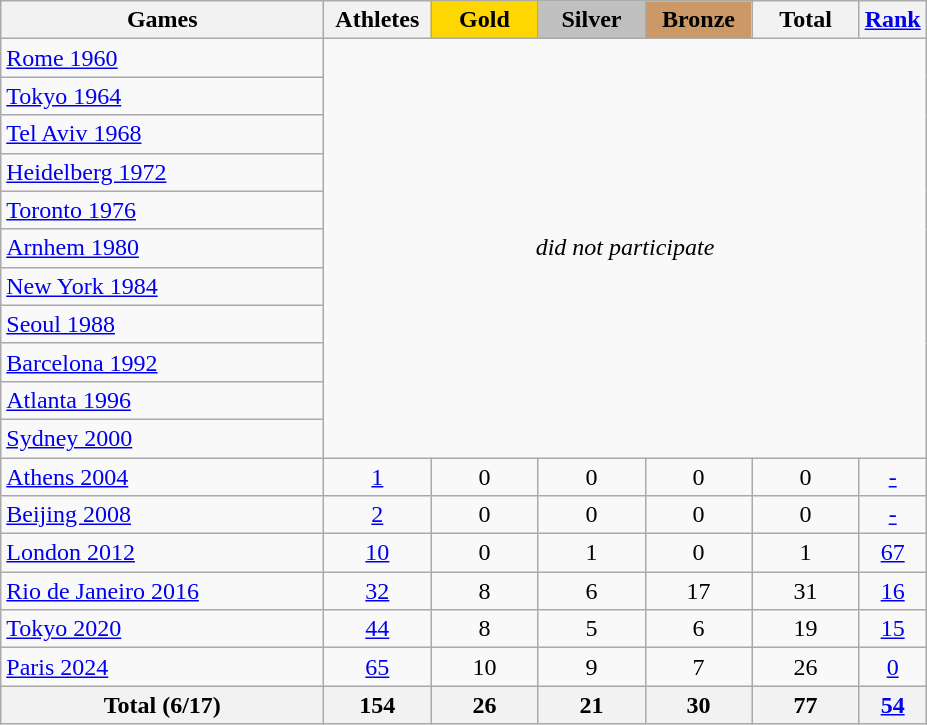<table class="wikitable sortable" style="text-align:center; font-size:100%;">
<tr>
<th style="width:13em;">Games</th>
<th style="width:4em;">Athletes</th>
<th style="width:4em; background:gold;">Gold</th>
<th style="width:4em; background:silver;">Silver</th>
<th style="width:4em; background:#cc9966;">Bronze</th>
<th style="width:4em;">Total</th>
<th style="width:2em;"><a href='#'>Rank</a></th>
</tr>
<tr>
<td align=left> <a href='#'>Rome 1960</a></td>
<td colspan=6 rowspan="11"><em>did not participate</em></td>
</tr>
<tr>
<td align=left> <a href='#'>Tokyo 1964</a></td>
</tr>
<tr>
<td align=left> <a href='#'>Tel Aviv 1968</a></td>
</tr>
<tr>
<td align=left> <a href='#'>Heidelberg 1972</a></td>
</tr>
<tr>
<td align=left> <a href='#'>Toronto 1976</a></td>
</tr>
<tr>
<td align=left> <a href='#'>Arnhem 1980</a></td>
</tr>
<tr>
<td align=left> <a href='#'>New York 1984</a></td>
</tr>
<tr>
<td align=left> <a href='#'>Seoul 1988</a></td>
</tr>
<tr>
<td align=left> <a href='#'>Barcelona 1992</a></td>
</tr>
<tr>
<td align=left> <a href='#'>Atlanta 1996</a></td>
</tr>
<tr>
<td align=left> <a href='#'>Sydney 2000</a></td>
</tr>
<tr>
<td align=left> <a href='#'>Athens 2004</a></td>
<td><a href='#'>1</a></td>
<td>0</td>
<td>0</td>
<td>0</td>
<td>0</td>
<td><a href='#'>-</a></td>
</tr>
<tr>
<td align=left> <a href='#'>Beijing 2008</a></td>
<td><a href='#'>2</a></td>
<td>0</td>
<td>0</td>
<td>0</td>
<td>0</td>
<td><a href='#'>-</a></td>
</tr>
<tr>
<td align=left> <a href='#'>London 2012</a></td>
<td><a href='#'>10</a></td>
<td>0</td>
<td>1</td>
<td>0</td>
<td>1</td>
<td><a href='#'>67</a></td>
</tr>
<tr>
<td align=left> <a href='#'>Rio de Janeiro 2016</a></td>
<td><a href='#'>32</a></td>
<td>8</td>
<td>6</td>
<td>17</td>
<td>31</td>
<td><a href='#'>16</a></td>
</tr>
<tr>
<td align=left> <a href='#'>Tokyo 2020</a></td>
<td><a href='#'>44</a></td>
<td>8</td>
<td>5</td>
<td>6</td>
<td>19</td>
<td><a href='#'>15</a></td>
</tr>
<tr>
<td align=left> <a href='#'>Paris 2024</a></td>
<td><a href='#'>65</a></td>
<td>10</td>
<td>9</td>
<td>7</td>
<td>26</td>
<td><a href='#'>0</a></td>
</tr>
<tr>
<th colspan=1>Total (6/17)</th>
<th>154</th>
<th>26</th>
<th>21</th>
<th>30</th>
<th>77</th>
<th><a href='#'>54</a></th>
</tr>
</table>
